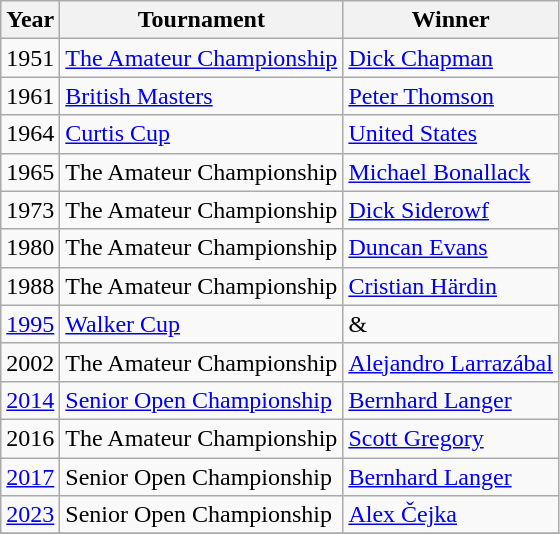<table class="wikitable">
<tr>
<th>Year</th>
<th>Tournament</th>
<th>Winner</th>
</tr>
<tr>
<td>1951</td>
<td><a href='#'>The Amateur Championship</a></td>
<td> <a href='#'>Dick Chapman</a></td>
</tr>
<tr>
<td>1961</td>
<td><a href='#'>British Masters</a></td>
<td> <a href='#'>Peter Thomson</a></td>
</tr>
<tr>
<td>1964</td>
<td><a href='#'>Curtis Cup</a></td>
<td> <a href='#'>United States</a></td>
</tr>
<tr>
<td>1965</td>
<td>The Amateur Championship</td>
<td> <a href='#'>Michael Bonallack</a></td>
</tr>
<tr>
<td>1973</td>
<td>The Amateur Championship</td>
<td> <a href='#'>Dick Siderowf</a></td>
</tr>
<tr>
<td>1980</td>
<td>The Amateur Championship</td>
<td> <a href='#'>Duncan Evans</a></td>
</tr>
<tr>
<td>1988</td>
<td>The Amateur Championship</td>
<td> <a href='#'>Cristian Härdin</a></td>
</tr>
<tr>
<td><a href='#'>1995</a></td>
<td><a href='#'>Walker Cup</a></td>
<td> & </td>
</tr>
<tr>
<td>2002</td>
<td>The Amateur Championship</td>
<td> <a href='#'>Alejandro Larrazábal</a></td>
</tr>
<tr>
<td><a href='#'>2014</a></td>
<td><a href='#'>Senior Open Championship</a></td>
<td> <a href='#'>Bernhard Langer</a></td>
</tr>
<tr>
<td>2016</td>
<td>The Amateur Championship</td>
<td> <a href='#'>Scott Gregory</a></td>
</tr>
<tr>
<td><a href='#'>2017</a></td>
<td>Senior Open Championship</td>
<td> <a href='#'>Bernhard Langer</a></td>
</tr>
<tr>
<td><a href='#'>2023</a></td>
<td>Senior Open Championship</td>
<td> <a href='#'>Alex Čejka</a></td>
</tr>
<tr>
</tr>
</table>
